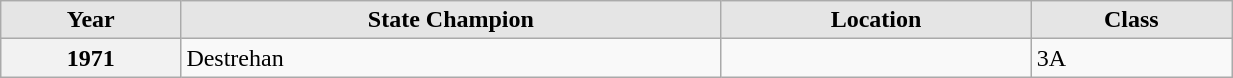<table class="wikitable" style="width:65%;">
<tr>
<th style="text-align:center; background:#e5e5e5;"><strong>Year</strong></th>
<th style="text-align:center; background:#e5e5e5;"><strong>State Champion</strong></th>
<th style="text-align:center; background:#e5e5e5;"><strong>Location</strong></th>
<th style="text-align:center; background:#e5e5e5;"><strong>Class</strong></th>
</tr>
<tr>
<th>1971</th>
<td>Destrehan</td>
<td></td>
<td>3A</td>
</tr>
</table>
